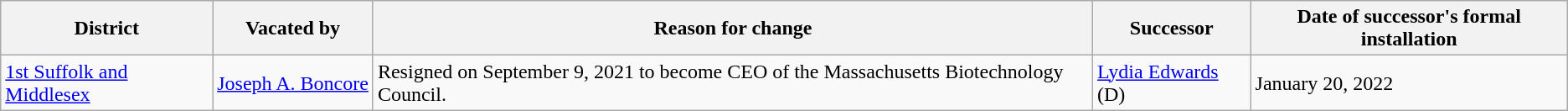<table class="wikitable">
<tr>
<th>District</th>
<th>Vacated by</th>
<th>Reason for change</th>
<th>Successor</th>
<th>Date of successor's formal installation</th>
</tr>
<tr>
<td><a href='#'>1st Suffolk and Middlesex</a></td>
<td nowrap ><a href='#'>Joseph A. Boncore</a></td>
<td>Resigned on September 9, 2021 to become CEO of the Massachusetts Biotechnology Council.</td>
<td><a href='#'>Lydia Edwards</a> (D)</td>
<td>January 20, 2022</td>
</tr>
</table>
